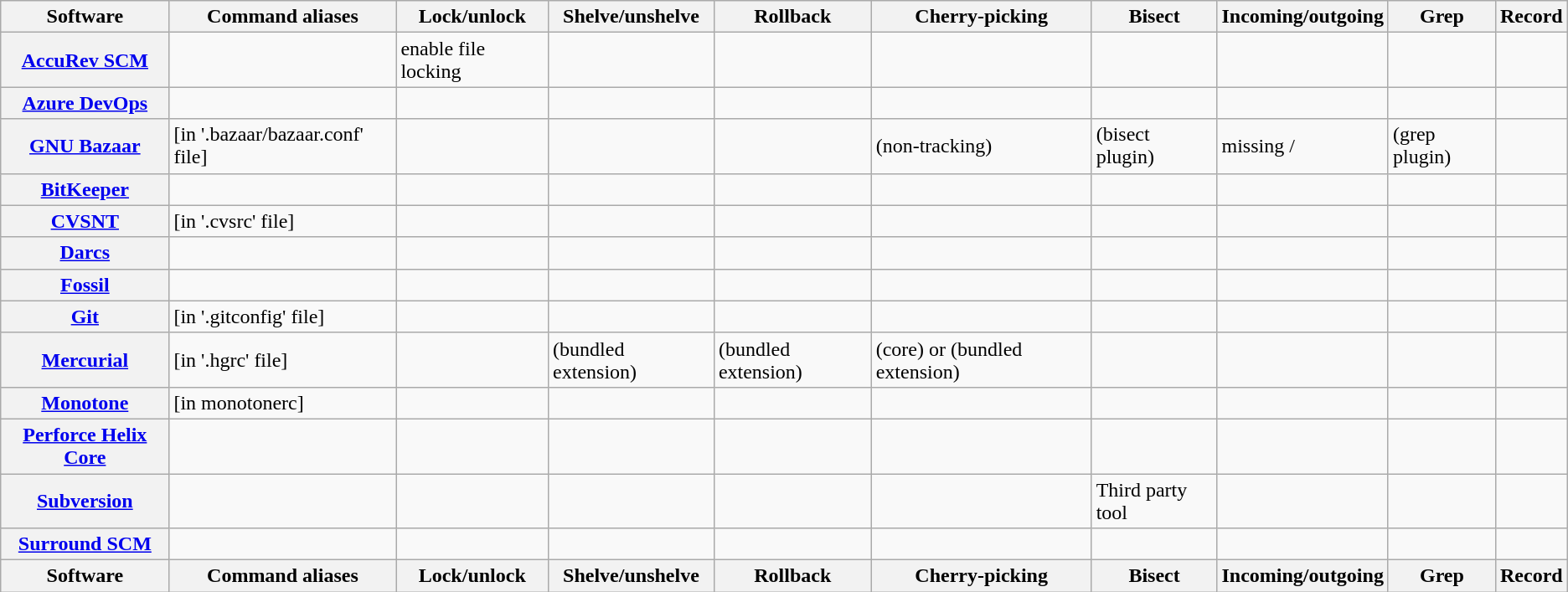<table class="wikitable sortable sort-under" style="width: auto;">
<tr>
<th>Software</th>
<th>Command aliases</th>
<th>Lock/unlock</th>
<th>Shelve/unshelve</th>
<th>Rollback</th>
<th>Cherry-picking</th>
<th>Bisect</th>
<th>Incoming/outgoing</th>
<th>Grep</th>
<th>Record<br></th>
</tr>
<tr>
<th><a href='#'>AccuRev SCM</a></th>
<td></td>
<td>enable file locking</td>
<td></td>
<td></td>
<td></td>
<td></td>
<td></td>
<td></td>
<td></td>
</tr>
<tr>
<th><a href='#'>Azure DevOps</a></th>
<td></td>
<td></td>
<td></td>
<td></td>
<td></td>
<td></td>
<td></td>
<td></td>
<td></td>
</tr>
<tr>
<th><a href='#'>GNU Bazaar</a></th>
<td>[in '.bazaar/bazaar.conf' file]</td>
<td></td>
<td></td>
<td></td>
<td> (non-tracking)</td>
<td> (bisect plugin)</td>
<td>missing  / </td>
<td> (grep plugin)</td>
<td></td>
</tr>
<tr>
<th><a href='#'>BitKeeper</a></th>
<td></td>
<td></td>
<td></td>
<td></td>
<td></td>
<td></td>
<td></td>
<td></td>
<td></td>
</tr>
<tr>
<th><a href='#'>CVSNT</a></th>
<td>[in '.cvsrc' file]</td>
<td></td>
<td></td>
<td></td>
<td></td>
<td></td>
<td></td>
<td></td>
<td></td>
</tr>
<tr>
<th><a href='#'>Darcs</a></th>
<td></td>
<td></td>
<td></td>
<td></td>
<td></td>
<td></td>
<td></td>
<td></td>
<td></td>
</tr>
<tr>
<th><a href='#'>Fossil</a></th>
<td></td>
<td></td>
<td></td>
<td></td>
<td></td>
<td></td>
<td></td>
<td></td>
<td></td>
</tr>
<tr>
<th><a href='#'>Git</a></th>
<td>[in '.gitconfig' file]</td>
<td></td>
<td></td>
<td></td>
<td></td>
<td></td>
<td></td>
<td></td>
<td></td>
</tr>
<tr>
<th><a href='#'>Mercurial</a></th>
<td>[in '.hgrc' file]</td>
<td></td>
<td> (bundled extension)</td>
<td> (bundled extension)</td>
<td> (core) or  (bundled extension)</td>
<td></td>
<td></td>
<td></td>
<td></td>
</tr>
<tr>
<th><a href='#'>Monotone</a></th>
<td>[in monotonerc]</td>
<td></td>
<td></td>
<td></td>
<td></td>
<td></td>
<td></td>
<td></td>
<td></td>
</tr>
<tr>
<th><a href='#'>Perforce Helix Core</a></th>
<td></td>
<td></td>
<td></td>
<td></td>
<td></td>
<td></td>
<td></td>
<td></td>
<td></td>
</tr>
<tr>
<th><a href='#'>Subversion</a></th>
<td></td>
<td></td>
<td></td>
<td></td>
<td></td>
<td>Third party tool</td>
<td></td>
<td></td>
<td></td>
</tr>
<tr>
<th><a href='#'>Surround SCM</a></th>
<td></td>
<td></td>
<td></td>
<td></td>
<td></td>
<td></td>
<td></td>
<td></td>
<td></td>
</tr>
<tr class="sortbottom">
<th>Software</th>
<th>Command aliases</th>
<th>Lock/unlock</th>
<th>Shelve/unshelve</th>
<th>Rollback</th>
<th>Cherry-picking</th>
<th>Bisect</th>
<th>Incoming/outgoing</th>
<th>Grep</th>
<th>Record</th>
</tr>
</table>
